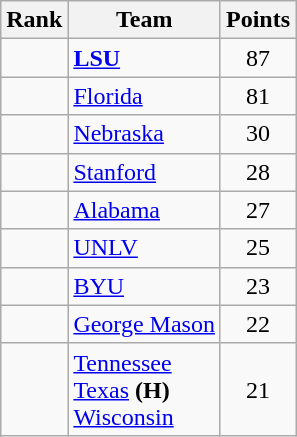<table class="wikitable sortable" style="text-align:center">
<tr>
<th>Rank</th>
<th>Team</th>
<th>Points</th>
</tr>
<tr>
<td></td>
<td align="left"><strong><a href='#'>LSU</a></strong></td>
<td>87</td>
</tr>
<tr>
<td></td>
<td align="left"><a href='#'>Florida</a></td>
<td>81</td>
</tr>
<tr>
<td></td>
<td align="left"><a href='#'>Nebraska</a></td>
<td>30</td>
</tr>
<tr>
<td></td>
<td align="left"><a href='#'>Stanford</a></td>
<td>28</td>
</tr>
<tr>
<td></td>
<td align="left"><a href='#'>Alabama</a></td>
<td>27</td>
</tr>
<tr>
<td></td>
<td align="left"><a href='#'>UNLV</a></td>
<td>25</td>
</tr>
<tr>
<td></td>
<td align="left"><a href='#'>BYU</a></td>
<td>23</td>
</tr>
<tr>
<td></td>
<td align="left"><a href='#'>George Mason</a></td>
<td>22</td>
</tr>
<tr>
<td></td>
<td align="left"><a href='#'>Tennessee</a><br> <a href='#'>Texas</a> <strong>(H)</strong><br><a href='#'>Wisconsin</a></td>
<td>21</td>
</tr>
</table>
